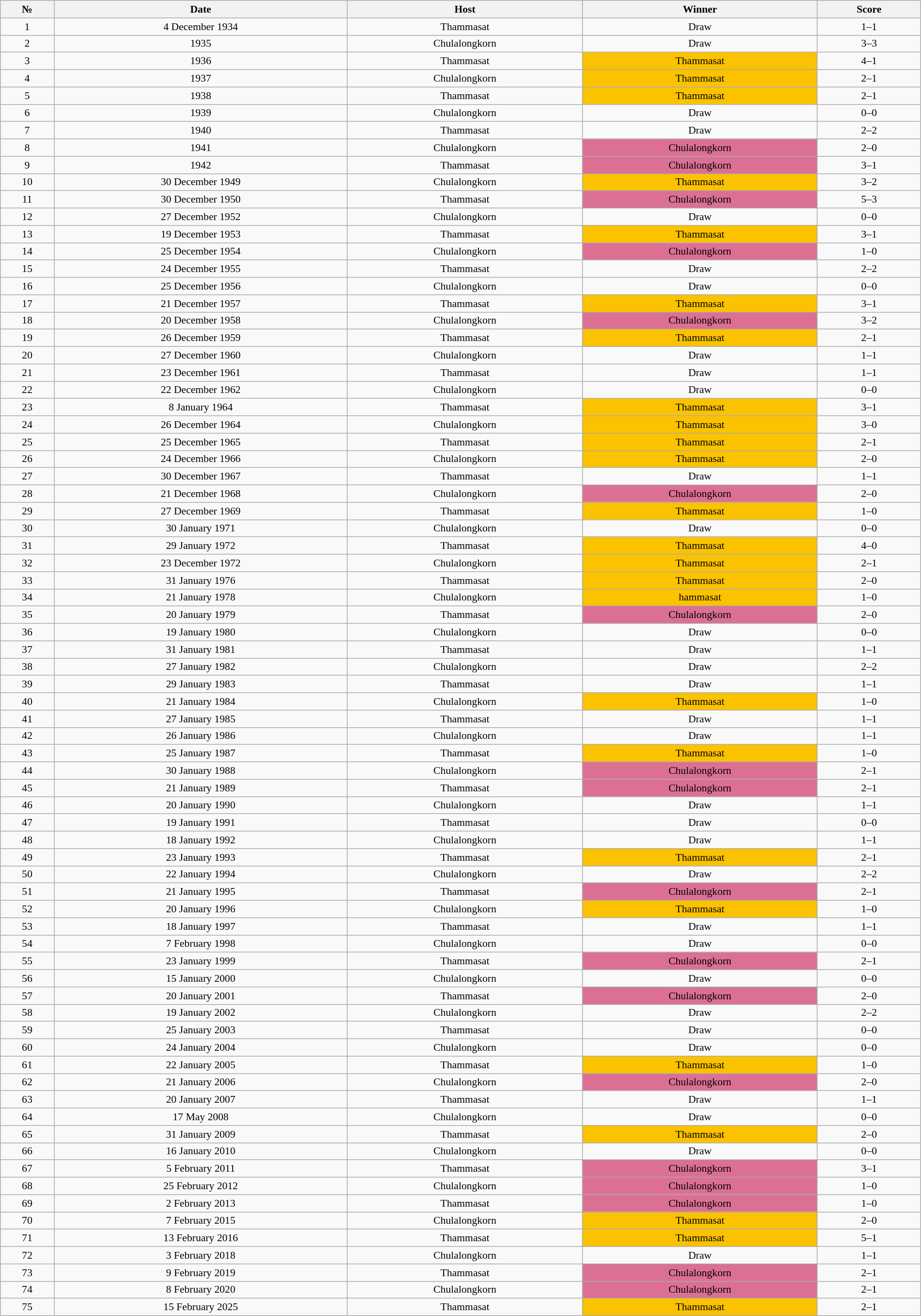<table class="wikitable" style="font-size:90%; width: 100%; text-align: center;">
<tr>
<th>№</th>
<th>Date</th>
<th>Host</th>
<th>Winner</th>
<th>Score</th>
</tr>
<tr>
<td>1</td>
<td>4 December 1934</td>
<td> Thammasat</td>
<td>Draw</td>
<td>1–1</td>
</tr>
<tr>
<td>2</td>
<td>1935</td>
<td> Chulalongkorn</td>
<td>Draw</td>
<td>3–3</td>
</tr>
<tr>
<td>3</td>
<td>1936</td>
<td> Thammasat</td>
<td style="background:#FBC200">Thammasat</td>
<td>4–1</td>
</tr>
<tr>
<td>4</td>
<td>1937</td>
<td> Chulalongkorn</td>
<td style="background:#FBC200">Thammasat</td>
<td>2–1</td>
</tr>
<tr>
<td>5</td>
<td>1938</td>
<td> Thammasat</td>
<td style="background:#FBC200">Thammasat</td>
<td>2–1</td>
</tr>
<tr>
<td>6</td>
<td>1939</td>
<td> Chulalongkorn</td>
<td>Draw</td>
<td>0–0</td>
</tr>
<tr>
<td>7</td>
<td>1940</td>
<td> Thammasat</td>
<td>Draw</td>
<td>2–2</td>
</tr>
<tr>
<td>8</td>
<td>1941</td>
<td> Chulalongkorn</td>
<td style="background: #DB7093;">Chulalongkorn</td>
<td>2–0</td>
</tr>
<tr>
<td>9</td>
<td>1942</td>
<td> Thammasat</td>
<td style="background: #DB7093;">Chulalongkorn</td>
<td>3–1</td>
</tr>
<tr>
<td>10</td>
<td>30 December 1949</td>
<td> Chulalongkorn</td>
<td style="background:#FBC200">Thammasat</td>
<td>3–2</td>
</tr>
<tr>
<td>11</td>
<td>30 December 1950</td>
<td> Thammasat</td>
<td style="background: #DB7093;">Chulalongkorn</td>
<td>5–3</td>
</tr>
<tr>
<td>12</td>
<td>27 December 1952</td>
<td> Chulalongkorn</td>
<td>Draw</td>
<td>0–0</td>
</tr>
<tr>
<td>13</td>
<td>19 December 1953</td>
<td> Thammasat</td>
<td style="background:#FBC200">Thammasat</td>
<td>3–1</td>
</tr>
<tr>
<td>14</td>
<td>25 December 1954</td>
<td> Chulalongkorn</td>
<td style="background: #DB7093;">Chulalongkorn</td>
<td>1–0</td>
</tr>
<tr>
<td>15</td>
<td>24 December 1955</td>
<td> Thammasat</td>
<td>Draw</td>
<td>2–2</td>
</tr>
<tr>
<td>16</td>
<td>25 December 1956</td>
<td> Chulalongkorn</td>
<td>Draw</td>
<td>0–0</td>
</tr>
<tr>
<td>17</td>
<td>21 December 1957</td>
<td> Thammasat</td>
<td style="background:#FBC200">Thammasat</td>
<td>3–1</td>
</tr>
<tr>
<td>18</td>
<td>20 December 1958</td>
<td> Chulalongkorn</td>
<td style="background: #DB7093;">Chulalongkorn</td>
<td>3–2</td>
</tr>
<tr>
<td>19</td>
<td>26 December 1959</td>
<td> Thammasat</td>
<td style="background:#FBC200">Thammasat</td>
<td>2–1</td>
</tr>
<tr>
<td>20</td>
<td>27 December 1960</td>
<td> Chulalongkorn</td>
<td>Draw</td>
<td>1–1</td>
</tr>
<tr>
<td>21</td>
<td>23 December 1961</td>
<td> Thammasat</td>
<td>Draw</td>
<td>1–1</td>
</tr>
<tr>
<td>22</td>
<td>22 December 1962</td>
<td> Chulalongkorn</td>
<td>Draw</td>
<td>0–0</td>
</tr>
<tr>
<td>23</td>
<td>8 January 1964</td>
<td> Thammasat</td>
<td style="background:#FBC200">Thammasat</td>
<td>3–1</td>
</tr>
<tr>
<td>24</td>
<td>26 December 1964</td>
<td> Chulalongkorn</td>
<td style="background:#FBC200">Thammasat</td>
<td>3–0</td>
</tr>
<tr>
<td>25</td>
<td>25 December 1965</td>
<td> Thammasat</td>
<td style="background:#FBC200">Thammasat</td>
<td>2–1</td>
</tr>
<tr>
<td>26</td>
<td>24 December 1966</td>
<td> Chulalongkorn</td>
<td style="background:#FBC200">Thammasat</td>
<td>2–0</td>
</tr>
<tr>
<td>27</td>
<td>30 December 1967</td>
<td> Thammasat</td>
<td>Draw</td>
<td>1–1</td>
</tr>
<tr>
<td>28</td>
<td>21 December 1968</td>
<td> Chulalongkorn</td>
<td style="background: #DB7093;">Chulalongkorn</td>
<td>2–0</td>
</tr>
<tr>
<td>29</td>
<td>27 December 1969</td>
<td> Thammasat</td>
<td style="background:#FBC200">Thammasat</td>
<td>1–0</td>
</tr>
<tr>
<td>30</td>
<td>30 January 1971</td>
<td> Chulalongkorn</td>
<td>Draw</td>
<td>0–0</td>
</tr>
<tr>
<td>31</td>
<td>29 January 1972</td>
<td> Thammasat</td>
<td style="background:#FBC200">Thammasat</td>
<td>4–0</td>
</tr>
<tr>
<td>32</td>
<td>23 December 1972</td>
<td> Chulalongkorn</td>
<td style="background:#FBC200">Thammasat</td>
<td>2–1</td>
</tr>
<tr>
<td>33</td>
<td>31 January 1976</td>
<td> Thammasat</td>
<td style="background:#FBC200">Thammasat</td>
<td>2–0</td>
</tr>
<tr>
<td>34</td>
<td>21 January 1978</td>
<td> Chulalongkorn</td>
<td style="background:#FBC200">hammasat</td>
<td>1–0</td>
</tr>
<tr>
<td>35</td>
<td>20 January 1979</td>
<td> Thammasat</td>
<td style="background: #DB7093;">Chulalongkorn</td>
<td>2–0</td>
</tr>
<tr>
<td>36</td>
<td>19 January 1980</td>
<td> Chulalongkorn</td>
<td>Draw</td>
<td>0–0</td>
</tr>
<tr>
<td>37</td>
<td>31 January 1981</td>
<td> Thammasat</td>
<td>Draw</td>
<td>1–1</td>
</tr>
<tr>
<td>38</td>
<td>27 January 1982</td>
<td> Chulalongkorn</td>
<td>Draw</td>
<td>2–2</td>
</tr>
<tr>
<td>39</td>
<td>29 January 1983</td>
<td> Thammasat</td>
<td>Draw</td>
<td>1–1</td>
</tr>
<tr>
<td>40</td>
<td>21 January 1984</td>
<td> Chulalongkorn</td>
<td style="background:#FBC200">Thammasat</td>
<td>1–0</td>
</tr>
<tr>
<td>41</td>
<td>27 January 1985</td>
<td> Thammasat</td>
<td>Draw</td>
<td>1–1</td>
</tr>
<tr>
<td>42</td>
<td>26 January 1986</td>
<td> Chulalongkorn</td>
<td>Draw</td>
<td>1–1</td>
</tr>
<tr>
<td>43</td>
<td>25 January 1987</td>
<td> Thammasat</td>
<td style="background:#FBC200">Thammasat</td>
<td>1–0</td>
</tr>
<tr>
<td>44</td>
<td>30 January 1988</td>
<td> Chulalongkorn</td>
<td style="background: #DB7093;">Chulalongkorn</td>
<td>2–1</td>
</tr>
<tr>
<td>45</td>
<td>21 January 1989</td>
<td> Thammasat</td>
<td style="background: #DB7093;">Chulalongkorn</td>
<td>2–1</td>
</tr>
<tr>
<td>46</td>
<td>20 January 1990</td>
<td> Chulalongkorn</td>
<td>Draw</td>
<td>1–1</td>
</tr>
<tr>
<td>47</td>
<td>19 January 1991</td>
<td> Thammasat</td>
<td>Draw</td>
<td>0–0</td>
</tr>
<tr>
<td>48</td>
<td>18 January 1992</td>
<td> Chulalongkorn</td>
<td>Draw</td>
<td>1–1</td>
</tr>
<tr>
<td>49</td>
<td>23 January 1993</td>
<td> Thammasat</td>
<td style="background:#FBC200">Thammasat</td>
<td>2–1</td>
</tr>
<tr>
<td>50</td>
<td>22 January 1994</td>
<td> Chulalongkorn</td>
<td>Draw</td>
<td>2–2</td>
</tr>
<tr>
<td>51</td>
<td>21 January 1995</td>
<td> Thammasat</td>
<td style="background: #DB7093;">Chulalongkorn</td>
<td>2–1</td>
</tr>
<tr>
<td>52</td>
<td>20 January 1996</td>
<td> Chulalongkorn</td>
<td style="background:#FBC200">Thammasat</td>
<td>1–0</td>
</tr>
<tr>
<td>53</td>
<td>18 January 1997</td>
<td> Thammasat</td>
<td>Draw</td>
<td>1–1</td>
</tr>
<tr>
<td>54</td>
<td>7 February 1998</td>
<td> Chulalongkorn</td>
<td>Draw</td>
<td>0–0</td>
</tr>
<tr>
<td>55</td>
<td>23 January 1999</td>
<td> Thammasat</td>
<td style="background: #DB7093;">Chulalongkorn</td>
<td>2–1</td>
</tr>
<tr>
<td>56</td>
<td>15 January 2000</td>
<td> Chulalongkorn</td>
<td>Draw</td>
<td>0–0</td>
</tr>
<tr>
<td>57</td>
<td>20 January 2001</td>
<td> Thammasat</td>
<td style="background: #DB7093;">Chulalongkorn</td>
<td>2–0</td>
</tr>
<tr>
<td>58</td>
<td>19 January 2002</td>
<td> Chulalongkorn</td>
<td>Draw</td>
<td>2–2</td>
</tr>
<tr>
<td>59</td>
<td>25 January 2003</td>
<td> Thammasat</td>
<td>Draw</td>
<td>0–0</td>
</tr>
<tr>
<td>60</td>
<td>24 January 2004</td>
<td> Chulalongkorn</td>
<td>Draw</td>
<td>0–0</td>
</tr>
<tr>
<td>61</td>
<td>22 January 2005</td>
<td> Thammasat</td>
<td style="background:#FBC200">Thammasat</td>
<td>1–0</td>
</tr>
<tr>
<td>62</td>
<td>21 January 2006</td>
<td> Chulalongkorn</td>
<td style="background: #DB7093;">Chulalongkorn</td>
<td>2–0</td>
</tr>
<tr>
<td>63</td>
<td>20 January 2007</td>
<td> Thammasat</td>
<td>Draw</td>
<td>1–1</td>
</tr>
<tr>
<td>64</td>
<td>17 May 2008</td>
<td> Chulalongkorn</td>
<td>Draw</td>
<td>0–0</td>
</tr>
<tr>
<td>65</td>
<td>31 January 2009</td>
<td> Thammasat</td>
<td style="background:#FBC200">Thammasat</td>
<td>2–0</td>
</tr>
<tr>
<td>66</td>
<td>16 January 2010</td>
<td> Chulalongkorn</td>
<td>Draw</td>
<td>0–0</td>
</tr>
<tr>
<td>67</td>
<td>5 February 2011</td>
<td> Thammasat</td>
<td style="background: #DB7093;">Chulalongkorn</td>
<td>3–1</td>
</tr>
<tr>
<td>68</td>
<td>25 February 2012</td>
<td> Chulalongkorn</td>
<td style="background: #DB7093;">Chulalongkorn</td>
<td>1–0</td>
</tr>
<tr>
<td>69</td>
<td>2 February 2013</td>
<td> Thammasat</td>
<td style="background: #DB7093;">Chulalongkorn</td>
<td>1–0</td>
</tr>
<tr>
<td>70</td>
<td>7 February 2015</td>
<td> Chulalongkorn</td>
<td style="background:#FBC200">Thammasat</td>
<td>2–0</td>
</tr>
<tr>
<td>71</td>
<td>13 February 2016</td>
<td> Thammasat</td>
<td style="background:#FBC200">Thammasat</td>
<td>5–1</td>
</tr>
<tr>
<td>72</td>
<td>3 February 2018</td>
<td> Chulalongkorn</td>
<td>Draw</td>
<td>1–1</td>
</tr>
<tr>
<td>73</td>
<td>9 February 2019</td>
<td> Thammasat</td>
<td style="background: #DB7093;">Chulalongkorn</td>
<td>2–1</td>
</tr>
<tr>
<td>74</td>
<td>8 February 2020</td>
<td> Chulalongkorn</td>
<td style="background: #DB7093;">Chulalongkorn</td>
<td>2–1</td>
</tr>
<tr>
<td>75</td>
<td>15 February 2025</td>
<td> Thammasat</td>
<td style="background:#FBC200">Thammasat</td>
<td>2–1</td>
</tr>
</table>
